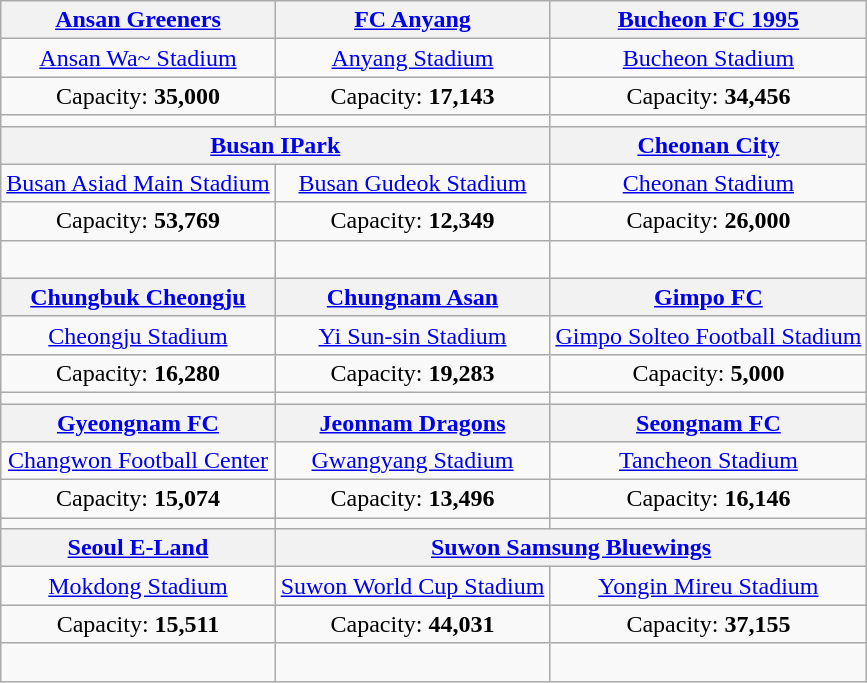<table class="wikitable" style="text-align:center">
<tr>
<th><a href='#'>Ansan Greeners</a></th>
<th><a href='#'>FC Anyang</a></th>
<th><a href='#'>Bucheon FC 1995</a></th>
</tr>
<tr>
<td><a href='#'>Ansan Wa~ Stadium</a></td>
<td><a href='#'>Anyang Stadium</a></td>
<td><a href='#'>Bucheon Stadium</a></td>
</tr>
<tr>
<td>Capacity: <strong>35,000</strong></td>
<td>Capacity: <strong>17,143</strong></td>
<td>Capacity: <strong>34,456</strong></td>
</tr>
<tr>
<td></td>
<td></td>
<td></td>
</tr>
<tr>
<th colspan="2"><strong><a href='#'>Busan IPark</a></strong></th>
<th><a href='#'>Cheonan City</a></th>
</tr>
<tr>
<td><a href='#'>Busan Asiad Main Stadium</a></td>
<td><a href='#'>Busan Gudeok Stadium</a></td>
<td><a href='#'>Cheonan Stadium</a></td>
</tr>
<tr>
<td>Capacity: <strong>53,769</strong></td>
<td>Capacity: <strong>12,349</strong></td>
<td>Capacity: <strong>26,000</strong></td>
</tr>
<tr>
<td></td>
<td><br></td>
<td></td>
</tr>
<tr>
<th><a href='#'>Chungbuk Cheongju</a></th>
<th><a href='#'>Chungnam Asan</a></th>
<th><a href='#'>Gimpo FC</a></th>
</tr>
<tr>
<td><a href='#'>Cheongju Stadium</a></td>
<td><a href='#'>Yi Sun-sin Stadium</a></td>
<td><a href='#'>Gimpo Solteo Football Stadium</a></td>
</tr>
<tr>
<td>Capacity: <strong>16,280</strong></td>
<td>Capacity: <strong>19,283</strong></td>
<td>Capacity: <strong>5,000</strong></td>
</tr>
<tr>
<td></td>
<td></td>
<td></td>
</tr>
<tr>
<th><a href='#'>Gyeongnam FC</a></th>
<th><a href='#'>Jeonnam Dragons</a></th>
<th><a href='#'>Seongnam FC</a></th>
</tr>
<tr>
<td><a href='#'>Changwon Football Center</a></td>
<td><a href='#'>Gwangyang Stadium</a></td>
<td><a href='#'>Tancheon Stadium</a></td>
</tr>
<tr>
<td>Capacity: <strong>15,074</strong></td>
<td>Capacity: <strong>13,496</strong></td>
<td>Capacity: <strong>16,146</strong></td>
</tr>
<tr>
<td></td>
<td></td>
<td></td>
</tr>
<tr>
<th><a href='#'>Seoul E-Land</a></th>
<th colspan="2"><a href='#'>Suwon Samsung Bluewings</a></th>
</tr>
<tr>
<td><a href='#'>Mokdong Stadium</a></td>
<td><a href='#'>Suwon World Cup Stadium</a></td>
<td><a href='#'>Yongin Mireu Stadium</a></td>
</tr>
<tr>
<td>Capacity: <strong>15,511</strong></td>
<td>Capacity: <strong>44,031</strong></td>
<td>Capacity: <strong>37,155</strong></td>
</tr>
<tr>
<td></td>
<td><br></td>
<td></td>
</tr>
</table>
